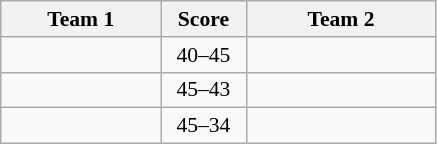<table class="wikitable" style="text-align: center; font-size:90% ">
<tr>
<th align="right" width="100">Team 1</th>
<th width="50">Score</th>
<th align="left" width="120">Team 2</th>
</tr>
<tr>
<td align=right></td>
<td align=center>40–45</td>
<td align=left><strong></strong></td>
</tr>
<tr>
<td align=right><strong></strong></td>
<td align=center>45–43</td>
<td align=left></td>
</tr>
<tr>
<td align=right><strong></strong></td>
<td align=center>45–34</td>
<td align=left></td>
</tr>
</table>
